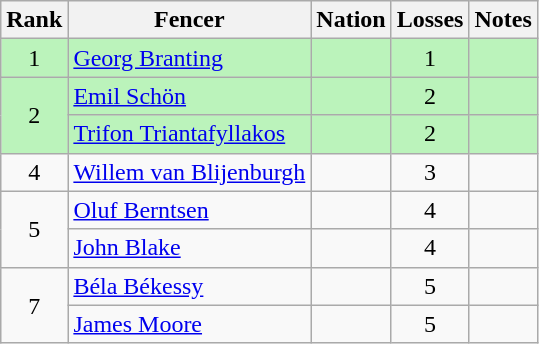<table class="wikitable sortable" style="text-align:center">
<tr>
<th>Rank</th>
<th>Fencer</th>
<th>Nation</th>
<th>Losses</th>
<th>Notes</th>
</tr>
<tr bgcolor=bbf3bb>
<td>1</td>
<td align=left><a href='#'>Georg Branting</a></td>
<td align=left></td>
<td>1</td>
<td></td>
</tr>
<tr bgcolor=bbf3bb>
<td rowspan=2>2</td>
<td align=left><a href='#'>Emil Schön</a></td>
<td align=left></td>
<td>2</td>
<td></td>
</tr>
<tr bgcolor=bbf3bb>
<td align=left><a href='#'>Trifon Triantafyllakos</a></td>
<td align=left></td>
<td>2</td>
<td></td>
</tr>
<tr>
<td>4</td>
<td align=left><a href='#'>Willem van Blijenburgh</a></td>
<td align=left></td>
<td>3</td>
<td></td>
</tr>
<tr>
<td rowspan=2>5</td>
<td align=left><a href='#'>Oluf Berntsen</a></td>
<td align=left></td>
<td>4</td>
<td></td>
</tr>
<tr>
<td align=left><a href='#'>John Blake</a></td>
<td align=left></td>
<td>4</td>
<td></td>
</tr>
<tr>
<td rowspan=2>7</td>
<td align=left><a href='#'>Béla Békessy</a></td>
<td align=left></td>
<td>5</td>
<td></td>
</tr>
<tr>
<td align=left><a href='#'>James Moore</a></td>
<td align=left></td>
<td>5</td>
<td></td>
</tr>
</table>
